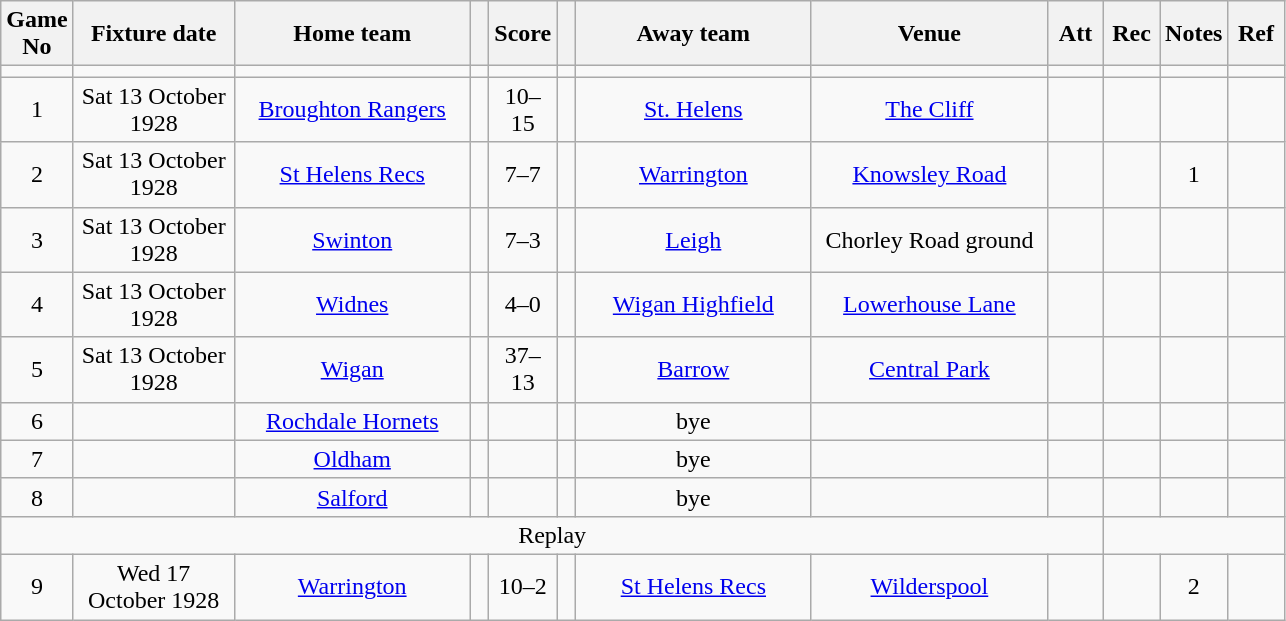<table class="wikitable" style="text-align:center;">
<tr>
<th width=20 abbr="No">Game No</th>
<th width=100 abbr="Date">Fixture date</th>
<th width=150 abbr="Home team">Home team</th>
<th width=5 abbr="space"></th>
<th width=20 abbr="Score">Score</th>
<th width=5 abbr="space"></th>
<th width=150 abbr="Away team">Away team</th>
<th width=150 abbr="Venue">Venue</th>
<th width=30 abbr="Att">Att</th>
<th width=30 abbr="Rec">Rec</th>
<th width=20 abbr="Notes">Notes</th>
<th width=30 abbr="Ref">Ref</th>
</tr>
<tr>
<td></td>
<td></td>
<td></td>
<td></td>
<td></td>
<td></td>
<td></td>
<td></td>
<td></td>
<td></td>
<td></td>
</tr>
<tr>
<td>1</td>
<td>Sat 13 October 1928</td>
<td><a href='#'>Broughton Rangers</a></td>
<td></td>
<td>10–15</td>
<td></td>
<td><a href='#'>St. Helens</a></td>
<td><a href='#'>The Cliff</a></td>
<td></td>
<td></td>
<td></td>
<td></td>
</tr>
<tr>
<td>2</td>
<td>Sat 13 October 1928</td>
<td><a href='#'>St Helens Recs</a></td>
<td></td>
<td>7–7</td>
<td></td>
<td><a href='#'>Warrington</a></td>
<td><a href='#'>Knowsley Road</a></td>
<td></td>
<td></td>
<td>1</td>
<td></td>
</tr>
<tr>
<td>3</td>
<td>Sat 13 October 1928</td>
<td><a href='#'>Swinton</a></td>
<td></td>
<td>7–3</td>
<td></td>
<td><a href='#'>Leigh</a></td>
<td>Chorley Road ground</td>
<td></td>
<td></td>
<td></td>
<td></td>
</tr>
<tr>
<td>4</td>
<td>Sat 13 October 1928</td>
<td><a href='#'>Widnes</a></td>
<td></td>
<td>4–0</td>
<td></td>
<td><a href='#'>Wigan Highfield</a></td>
<td><a href='#'>Lowerhouse Lane</a></td>
<td></td>
<td></td>
<td></td>
<td></td>
</tr>
<tr>
<td>5</td>
<td>Sat 13 October 1928</td>
<td><a href='#'>Wigan</a></td>
<td></td>
<td>37–13</td>
<td></td>
<td><a href='#'>Barrow</a></td>
<td><a href='#'>Central Park</a></td>
<td></td>
<td></td>
<td></td>
<td></td>
</tr>
<tr>
<td>6</td>
<td></td>
<td><a href='#'>Rochdale Hornets</a></td>
<td></td>
<td></td>
<td></td>
<td>bye</td>
<td></td>
<td></td>
<td></td>
<td></td>
<td></td>
</tr>
<tr>
<td>7</td>
<td></td>
<td><a href='#'>Oldham</a></td>
<td></td>
<td></td>
<td></td>
<td>bye</td>
<td></td>
<td></td>
<td></td>
<td></td>
<td></td>
</tr>
<tr>
<td>8</td>
<td></td>
<td><a href='#'>Salford</a></td>
<td></td>
<td></td>
<td></td>
<td>bye</td>
<td></td>
<td></td>
<td></td>
<td></td>
<td></td>
</tr>
<tr>
<td colspan=9>Replay</td>
</tr>
<tr>
<td>9</td>
<td>Wed 17 October 1928</td>
<td><a href='#'>Warrington</a></td>
<td></td>
<td>10–2</td>
<td></td>
<td><a href='#'>St Helens Recs</a></td>
<td><a href='#'>Wilderspool</a></td>
<td></td>
<td></td>
<td>2</td>
<td></td>
</tr>
</table>
